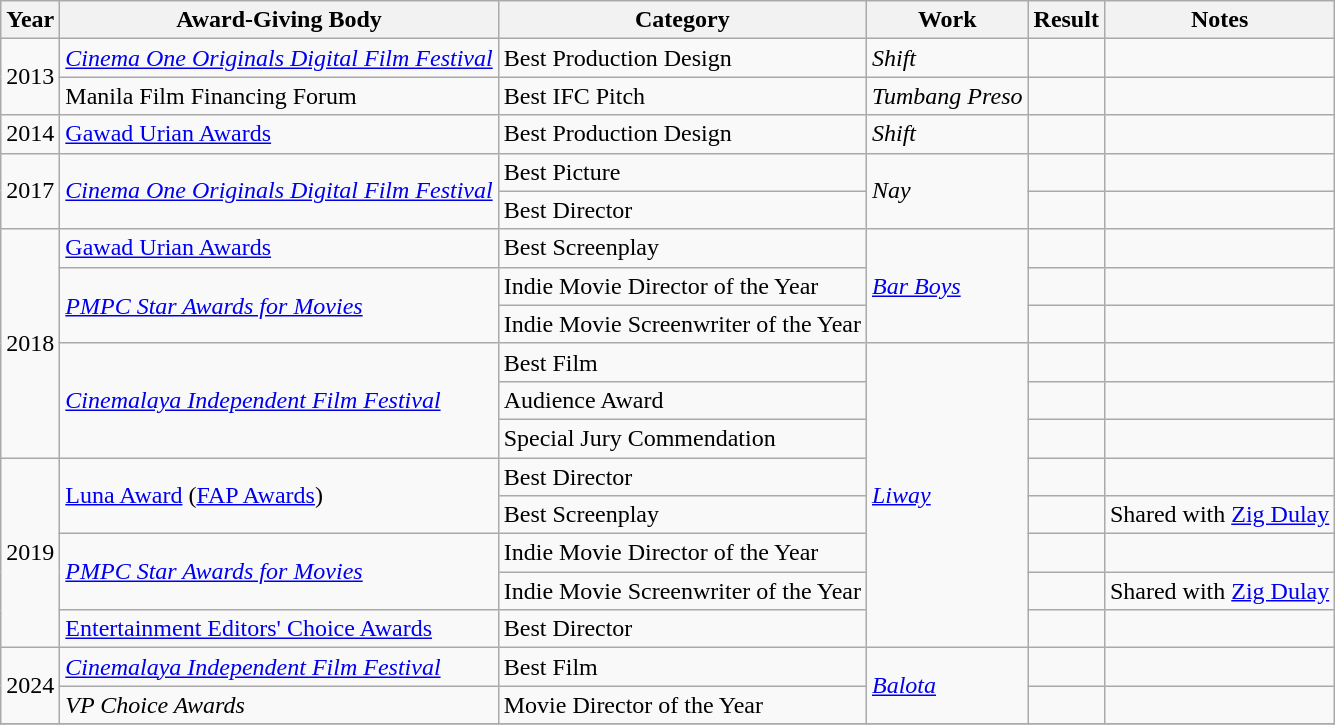<table class="wikitable sortable">
<tr>
<th>Year</th>
<th>Award-Giving Body</th>
<th>Category</th>
<th>Work</th>
<th>Result</th>
<th>Notes</th>
</tr>
<tr>
<td rowspan="2">2013</td>
<td><em><a href='#'>Cinema One Originals Digital Film Festival</a></em></td>
<td>Best Production Design</td>
<td><em>Shift</em></td>
<td></td>
<td></td>
</tr>
<tr>
<td>Manila Film Financing Forum</td>
<td>Best IFC Pitch</td>
<td><em>Tumbang Preso</em></td>
<td></td>
<td></td>
</tr>
<tr>
<td>2014</td>
<td><a href='#'>Gawad Urian Awards</a></td>
<td>Best Production Design</td>
<td><em>Shift</em></td>
<td></td>
<td></td>
</tr>
<tr>
<td rowspan="2">2017</td>
<td rowspan="2"><em><a href='#'>Cinema One Originals Digital Film Festival</a></em></td>
<td>Best Picture</td>
<td rowspan="2"><em>Nay</em></td>
<td></td>
<td></td>
</tr>
<tr>
<td>Best Director</td>
<td></td>
<td></td>
</tr>
<tr>
<td rowspan="6">2018</td>
<td><a href='#'>Gawad Urian Awards</a></td>
<td>Best Screenplay</td>
<td rowspan="3"><em><a href='#'>Bar Boys</a></em></td>
<td></td>
<td></td>
</tr>
<tr>
<td rowspan="2"><em><a href='#'>PMPC Star Awards for Movies</a></em></td>
<td>Indie Movie Director of the Year</td>
<td></td>
<td></td>
</tr>
<tr>
<td>Indie Movie Screenwriter of the Year</td>
<td></td>
<td></td>
</tr>
<tr>
<td rowspan="3"><em><a href='#'>Cinemalaya Independent Film Festival</a></em></td>
<td>Best Film</td>
<td rowspan="8"><em><a href='#'>Liway</a></em></td>
<td></td>
<td></td>
</tr>
<tr>
<td>Audience Award</td>
<td></td>
<td></td>
</tr>
<tr>
<td>Special Jury Commendation</td>
<td></td>
<td></td>
</tr>
<tr>
<td rowspan="5">2019</td>
<td rowspan="2"><a href='#'>Luna Award</a> (<a href='#'>FAP Awards</a>)</td>
<td>Best Director</td>
<td></td>
<td></td>
</tr>
<tr>
<td>Best Screenplay</td>
<td></td>
<td>Shared with <a href='#'>Zig Dulay</a></td>
</tr>
<tr>
<td rowspan="2"><em><a href='#'>PMPC Star Awards for Movies</a></em></td>
<td>Indie Movie Director of the Year</td>
<td></td>
<td></td>
</tr>
<tr>
<td>Indie Movie Screenwriter of the Year</td>
<td></td>
<td>Shared with <a href='#'>Zig Dulay</a></td>
</tr>
<tr>
<td><a href='#'>Entertainment Editors' Choice Awards</a></td>
<td>Best Director</td>
<td></td>
<td></td>
</tr>
<tr>
<td rowspan="2">2024</td>
<td><em><a href='#'>Cinemalaya Independent Film Festival</a></em></td>
<td>Best Film</td>
<td rowspan="2"><em><a href='#'>Balota</a></em></td>
<td></td>
<td></td>
</tr>
<tr>
<td><em>VP Choice Awards</em></td>
<td>Movie Director of the Year</td>
<td></td>
<td></td>
</tr>
<tr>
</tr>
</table>
